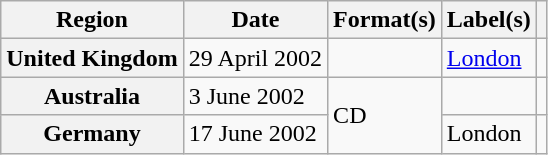<table class="wikitable plainrowheaders">
<tr>
<th scope="col">Region</th>
<th scope="col">Date</th>
<th scope="col">Format(s)</th>
<th scope="col">Label(s)</th>
<th scope="col"></th>
</tr>
<tr>
<th scope="row">United Kingdom</th>
<td>29 April 2002</td>
<td></td>
<td><a href='#'>London</a></td>
<td align="center"></td>
</tr>
<tr>
<th scope="row">Australia</th>
<td>3 June 2002</td>
<td rowspan="2">CD</td>
<td></td>
<td align="center"></td>
</tr>
<tr>
<th scope="row">Germany</th>
<td>17 June 2002</td>
<td>London</td>
<td align="center"></td>
</tr>
</table>
